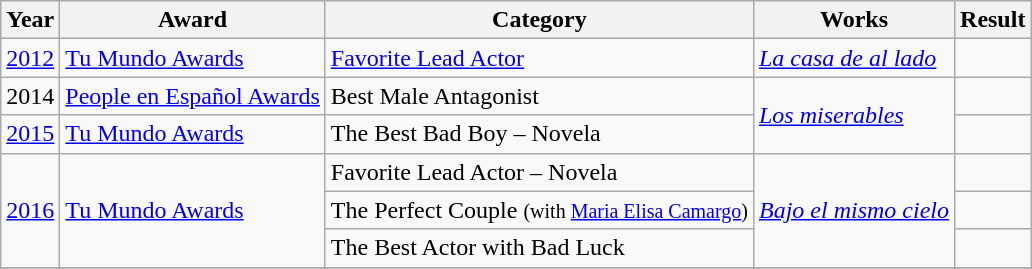<table class="wikitable plainrowheaders">
<tr>
<th scope="col">Year</th>
<th scope="col">Award</th>
<th scope="col">Category</th>
<th scope="col">Works</th>
<th scope="col">Result</th>
</tr>
<tr>
<td rowspan="1"><a href='#'>2012</a></td>
<td rowspan="1"><a href='#'>Tu Mundo Awards</a></td>
<td><a href='#'>Favorite Lead Actor</a></td>
<td><em><a href='#'>La casa de al lado</a></em></td>
<td></td>
</tr>
<tr>
<td rowspan="1">2014</td>
<td rowspan="1"><a href='#'>People en Español Awards</a></td>
<td>Best Male Antagonist</td>
<td rowspan="2"><em><a href='#'>Los miserables</a></em></td>
<td></td>
</tr>
<tr>
<td rowspan="1"><a href='#'>2015</a></td>
<td rowspan="1"><a href='#'>Tu Mundo Awards</a></td>
<td>The Best Bad Boy – Novela</td>
<td></td>
</tr>
<tr>
<td rowspan="3"><a href='#'>2016</a></td>
<td rowspan="3"><a href='#'>Tu Mundo Awards</a></td>
<td>Favorite Lead Actor – Novela</td>
<td rowspan="3"><em><a href='#'>Bajo el mismo cielo</a></em></td>
<td></td>
</tr>
<tr>
<td>The Perfect Couple <small>(with <a href='#'>Maria Elisa Camargo</a>)</small></td>
<td></td>
</tr>
<tr>
<td>The Best Actor with Bad Luck</td>
<td></td>
</tr>
<tr>
</tr>
</table>
